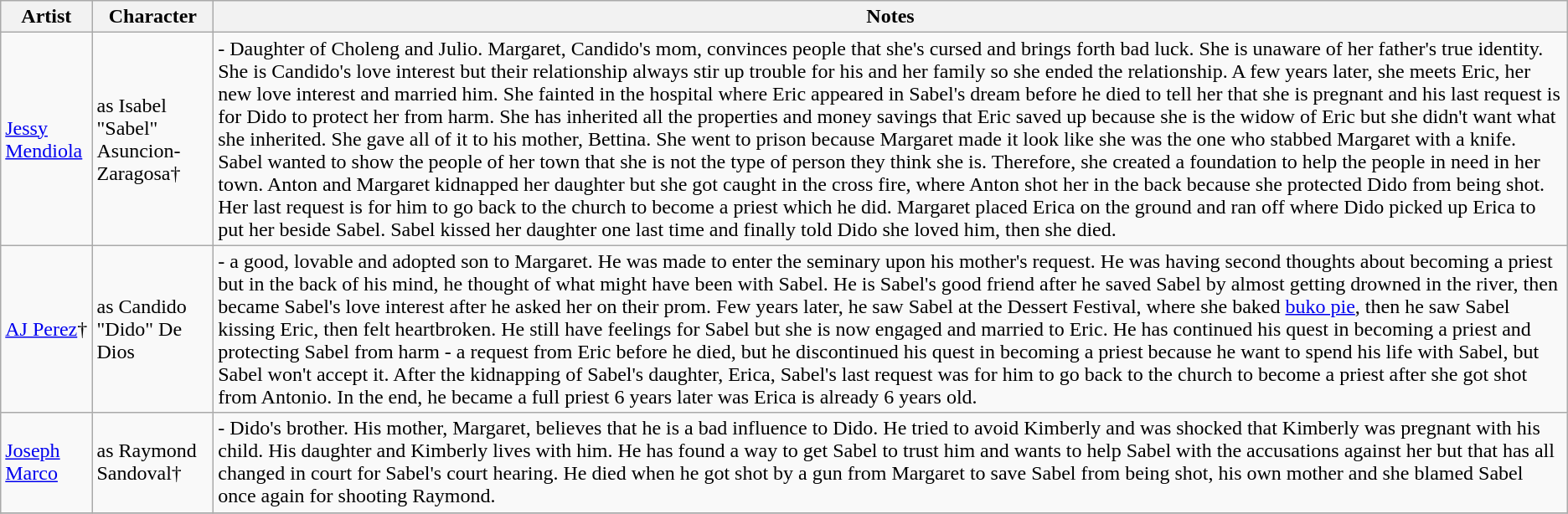<table class="wikitable">
<tr>
<th>Artist</th>
<th>Character</th>
<th>Notes</th>
</tr>
<tr>
<td><a href='#'>Jessy Mendiola</a></td>
<td>as Isabel "Sabel" Asuncion-Zaragosa†</td>
<td>- Daughter of Choleng and Julio. Margaret, Candido's mom, convinces people that she's cursed and brings forth bad luck. She is unaware of her father's true identity. She is Candido's love interest but their relationship always stir up trouble for his and her family so she ended the relationship. A few years later, she meets Eric, her new love interest and married him. She fainted in the hospital where Eric appeared in Sabel's dream before he died to tell her that she is pregnant and his last request is for Dido to protect her from harm. She has inherited all the properties and money savings that Eric saved up because she is the widow of Eric but she didn't want what she inherited. She gave all of it to his mother, Bettina. She went to prison because Margaret made it look like she was the one who stabbed Margaret with a knife. Sabel wanted to show the people of her town that she is not the type of person they think she is. Therefore, she created a foundation to help the people in need in her town. Anton and Margaret kidnapped her daughter but she got caught in the cross fire, where Anton shot her in the back because she protected Dido from being shot. Her last request is for him to go back to the church to become a priest which he did. Margaret placed Erica on the ground and ran off where Dido picked up Erica to put her beside Sabel. Sabel kissed her daughter one last time and finally told Dido she loved him, then she died.</td>
</tr>
<tr>
<td><a href='#'>AJ Perez</a>†</td>
<td>as Candido "Dido" De Dios</td>
<td>- a good, lovable and adopted son to Margaret. He was made to enter the seminary upon his mother's request. He was having second thoughts about becoming a priest but in the back of his mind, he thought of what might have been with Sabel. He is Sabel's good friend after he saved Sabel by almost getting drowned in the river, then became Sabel's love interest after he asked her on their prom. Few years later, he saw Sabel at the Dessert Festival, where she baked <a href='#'>buko pie</a>, then he saw Sabel kissing Eric, then felt heartbroken. He still have feelings for Sabel but she is now engaged and married to Eric. He has continued his quest in becoming a priest and protecting Sabel from harm - a request from Eric before he died, but he discontinued his quest in becoming a priest because he want to spend his life with Sabel, but Sabel won't accept it. After the kidnapping of Sabel's daughter, Erica, Sabel's last request was for him to go back to the church to become a priest after she got shot from Antonio. In the end, he became a full priest 6 years later was Erica is already 6 years old.</td>
</tr>
<tr>
<td><a href='#'>Joseph Marco</a></td>
<td>as Raymond Sandoval†</td>
<td>- Dido's brother. His mother, Margaret, believes that he is a bad influence to Dido. He tried to avoid Kimberly and was shocked that Kimberly was pregnant with his child. His daughter and Kimberly lives with him. He has found a way to get Sabel to trust him and wants to help Sabel with the accusations against her but that has all changed in court for Sabel's court hearing. He died when he got shot by a gun from Margaret to save Sabel from being shot, his own mother and she blamed Sabel once again for shooting Raymond.</td>
</tr>
<tr>
</tr>
</table>
